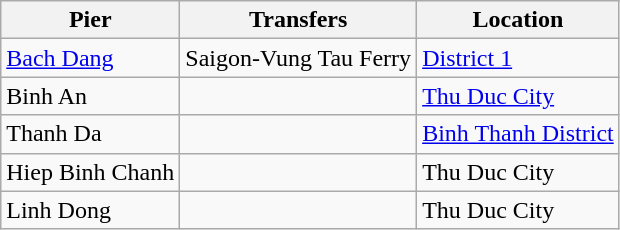<table class="wikitable">
<tr>
<th>Pier</th>
<th>Transfers</th>
<th>Location</th>
</tr>
<tr>
<td><a href='#'>Bach Dang</a></td>
<td>Saigon-Vung Tau Ferry</td>
<td><a href='#'>District 1</a></td>
</tr>
<tr>
<td>Binh An</td>
<td></td>
<td><a href='#'>Thu Duc City</a></td>
</tr>
<tr>
<td>Thanh Da</td>
<td></td>
<td><a href='#'>Binh Thanh District</a></td>
</tr>
<tr>
<td>Hiep Binh Chanh</td>
<td></td>
<td>Thu Duc City</td>
</tr>
<tr>
<td>Linh Dong</td>
<td></td>
<td>Thu Duc City</td>
</tr>
</table>
